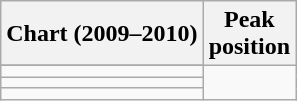<table class="wikitable sortable">
<tr>
<th align="left">Chart (2009–2010)</th>
<th style="text-align:center;">Peak<br>position</th>
</tr>
<tr>
</tr>
<tr>
<td></td>
</tr>
<tr>
<td></td>
</tr>
<tr>
<td></td>
</tr>
</table>
